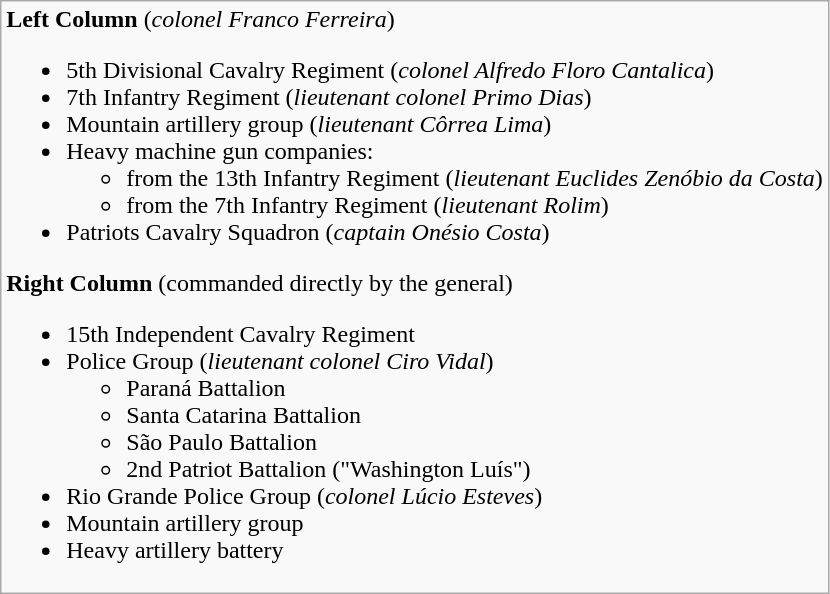<table class="wikitable mw-collapsible mw-collapsed">
<tr>
<td><strong>Left Column</strong> (<em>colonel Franco Ferreira</em>)<br><ul><li>5th Divisional Cavalry Regiment (<em>colonel Alfredo Floro Cantalica</em>)</li><li>7th Infantry Regiment (<em>lieutenant colonel Primo Dias</em>)</li><li>Mountain artillery group (<em>lieutenant Côrrea Lima</em>)</li><li>Heavy machine gun companies:<ul><li>from the 13th Infantry Regiment (<em>lieutenant Euclides Zenóbio da Costa</em>)</li><li>from the 7th Infantry Regiment (<em>lieutenant Rolim</em>)</li></ul></li><li>Patriots Cavalry Squadron (<em>captain Onésio Costa</em>)</li></ul><strong>Right Column</strong> (commanded directly by the general)<ul><li>15th Independent Cavalry Regiment</li><li>Police Group (<em>lieutenant colonel Ciro Vidal</em>)<ul><li>Paraná Battalion</li><li>Santa Catarina Battalion</li><li>São Paulo Battalion</li><li>2nd Patriot Battalion ("Washington Luís")</li></ul></li><li>Rio Grande Police Group (<em>colonel Lúcio Esteves</em>)</li><li>Mountain artillery group</li><li>Heavy artillery battery</li></ul></td>
</tr>
</table>
